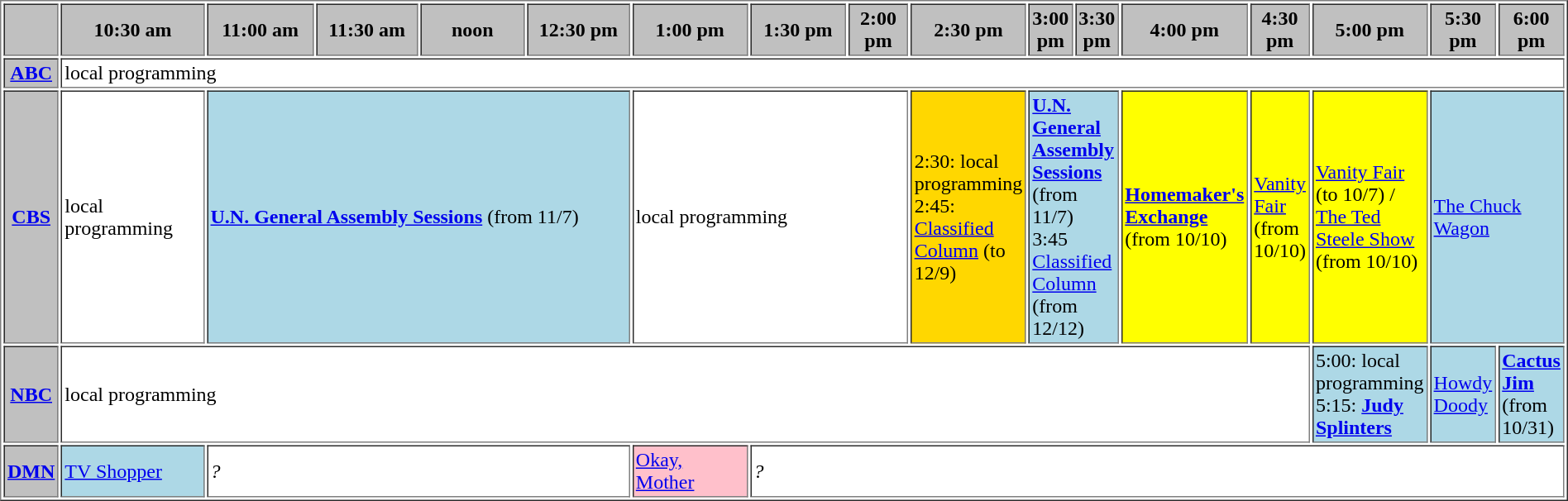<table border="1" cellpadding="2">
<tr>
<th bgcolor="#C0C0C0"> </th>
<th width="13%" bgcolor="#C0C0C0">10:30 am</th>
<th width="14%" bgcolor="#C0C0C0">11:00 am</th>
<th width="13%" bgcolor="#C0C0C0">11:30 am</th>
<th width="14%" bgcolor="#C0C0C0">noon</th>
<th width="13%" bgcolor="#C0C0C0">12:30 pm</th>
<th width="14%" bgcolor="#C0C0C0">1:00 pm</th>
<th width="13%" bgcolor="#C0C0C0">1:30 pm</th>
<th width="14%" bgcolor="#C0C0C0">2:00 pm</th>
<th width="13%" bgcolor="#C0C0C0">2:30 pm</th>
<th width="14%" bgcolor="#C0C0C0">3:00 pm</th>
<th width="13%" bgcolor="#C0C0C0">3:30 pm</th>
<th width="14%" bgcolor="#C0C0C0">4:00 pm</th>
<th width="13%" bgcolor="#C0C0C0">4:30 pm</th>
<th width="14%" bgcolor="#C0C0C0">5:00 pm</th>
<th width="13%" bgcolor="#C0C0C0">5:30 pm</th>
<th width="14%" bgcolor="#C0C0C0">6:00 pm</th>
</tr>
<tr>
<th bgcolor="#C0C0C0"><a href='#'>ABC</a></th>
<td bgcolor="white" colspan="16">local programming</td>
</tr>
<tr>
<th bgcolor="#C0C0C0"><a href='#'>CBS</a></th>
<td bgcolor="white">local programming</td>
<td bgcolor="lightblue" colspan="4"><strong><a href='#'>U.N. General Assembly Sessions</a></strong> (from 11/7)</td>
<td bgcolor="white" colspan="3">local programming</td>
<td bgcolor="gold">2:30: local programming<br>2:45: <a href='#'>Classified Column</a> (to 12/9)</td>
<td bgcolor="lightblue" colspan="2"><strong><a href='#'>U.N. General Assembly Sessions</a></strong> (from 11/7)<br>3:45 <a href='#'>Classified Column</a> (from 12/12)</td>
<td bgcolor="yellow"><strong><a href='#'>Homemaker's Exchange</a></strong> (from 10/10)</td>
<td bgcolor="yellow"><a href='#'>Vanity Fair</a> (from 10/10)</td>
<td bgcolor="yellow"><a href='#'>Vanity Fair</a> (to 10/7) / <a href='#'>The Ted Steele Show</a> (from 10/10)</td>
<td bgcolor="lightblue" colspan="2"><a href='#'>The Chuck Wagon</a></td>
</tr>
<tr>
<th bgcolor="#C0C0C0"><a href='#'>NBC</a></th>
<td bgcolor="white" colspan="13">local programming</td>
<td bgcolor="lightblue">5:00: local programming<br>5:15: <strong><a href='#'>Judy Splinters</a></strong></td>
<td bgcolor="lightblue"><a href='#'>Howdy Doody</a></td>
<td bgcolor="lightblue"><strong><a href='#'>Cactus Jim</a></strong> (from 10/31)</td>
</tr>
<tr>
<th bgcolor="#C0C0C0"><a href='#'>DMN</a></th>
<td bgcolor="lightblue"><a href='#'>TV Shopper</a></td>
<td bgcolor="white" colspan="4"><em>?</em></td>
<td bgcolor="pink"><a href='#'>Okay, Mother</a></td>
<td bgcolor="white" colspan="10"><em>?</em></td>
</tr>
</table>
